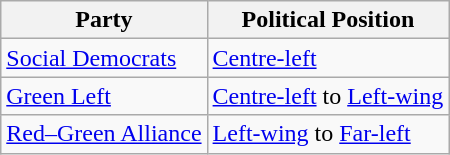<table class="wikitable mw-collapsible mw-collapsed">
<tr>
<th>Party</th>
<th>Political Position</th>
</tr>
<tr>
<td><a href='#'>Social Democrats</a></td>
<td><a href='#'>Centre-left</a></td>
</tr>
<tr>
<td><a href='#'>Green Left</a></td>
<td><a href='#'>Centre-left</a> to <a href='#'>Left-wing</a></td>
</tr>
<tr>
<td><a href='#'>Red–Green Alliance</a></td>
<td><a href='#'>Left-wing</a> to <a href='#'>Far-left</a></td>
</tr>
</table>
